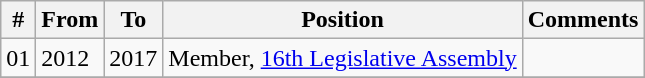<table class="wikitable sortable">
<tr>
<th>#</th>
<th>From</th>
<th>To</th>
<th>Position</th>
<th>Comments</th>
</tr>
<tr>
<td>01</td>
<td>2012</td>
<td>2017</td>
<td>Member, <a href='#'>16th Legislative Assembly</a></td>
<td></td>
</tr>
<tr>
</tr>
</table>
